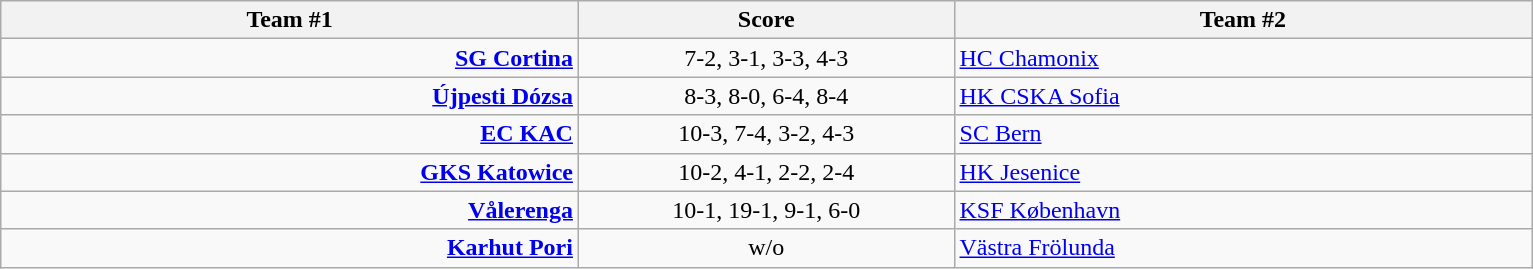<table class="wikitable" style="text-align: center;">
<tr>
<th width=20%>Team #1</th>
<th width=13%>Score</th>
<th width=20%>Team #2</th>
</tr>
<tr>
<td style="text-align: right;"><strong><a href='#'>SG Cortina</a></strong> </td>
<td>7-2, 3-1, 3-3, 4-3</td>
<td style="text-align: left;"> <a href='#'>HC Chamonix</a></td>
</tr>
<tr>
<td style="text-align: right;"><strong><a href='#'>Újpesti Dózsa</a></strong> </td>
<td>8-3, 8-0, 6-4, 8-4</td>
<td style="text-align: left;"> <a href='#'>HK CSKA Sofia</a></td>
</tr>
<tr>
<td style="text-align: right;"><strong><a href='#'>EC KAC</a></strong> </td>
<td>10-3, 7-4, 3-2, 4-3</td>
<td style="text-align: left;"> <a href='#'>SC Bern</a></td>
</tr>
<tr>
<td style="text-align: right;"><strong><a href='#'>GKS Katowice</a></strong> </td>
<td>10-2, 4-1, 2-2, 2-4</td>
<td style="text-align: left;"> <a href='#'>HK Jesenice</a></td>
</tr>
<tr>
<td style="text-align: right;"><strong><a href='#'>Vålerenga</a></strong> </td>
<td>10-1, 19-1, 9-1, 6-0</td>
<td style="text-align: left;"> <a href='#'>KSF København</a></td>
</tr>
<tr>
<td style="text-align: right;"><strong><a href='#'>Karhut Pori</a></strong> </td>
<td>w/o</td>
<td style="text-align: left;"> <a href='#'>Västra Frölunda</a></td>
</tr>
</table>
